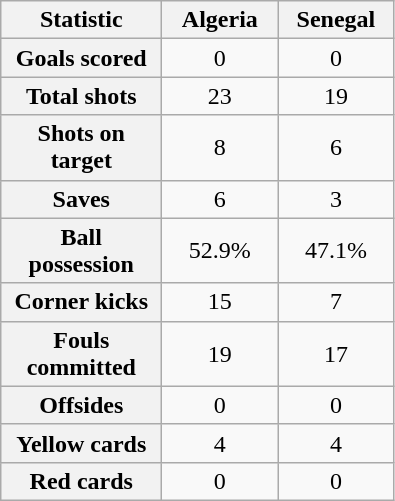<table class="wikitable plainrowheaders" style="text-align:center">
<tr>
<th scope="col" style="width:100px">Statistic</th>
<th scope="col" style="width:70px">Algeria</th>
<th scope="col" style="width:70px">Senegal</th>
</tr>
<tr>
<th scope=row>Goals scored</th>
<td>0</td>
<td>0</td>
</tr>
<tr>
<th scope=row>Total shots</th>
<td>23</td>
<td>19</td>
</tr>
<tr>
<th scope=row>Shots on target</th>
<td>8</td>
<td>6</td>
</tr>
<tr>
<th scope=row>Saves</th>
<td>6</td>
<td>3</td>
</tr>
<tr>
<th scope=row>Ball possession</th>
<td>52.9%</td>
<td>47.1%</td>
</tr>
<tr>
<th scope=row>Corner kicks</th>
<td>15</td>
<td>7</td>
</tr>
<tr>
<th scope=row>Fouls committed</th>
<td>19</td>
<td>17</td>
</tr>
<tr>
<th scope=row>Offsides</th>
<td>0</td>
<td>0</td>
</tr>
<tr>
<th scope=row>Yellow cards</th>
<td>4</td>
<td>4</td>
</tr>
<tr>
<th scope=row>Red cards</th>
<td>0</td>
<td>0</td>
</tr>
</table>
